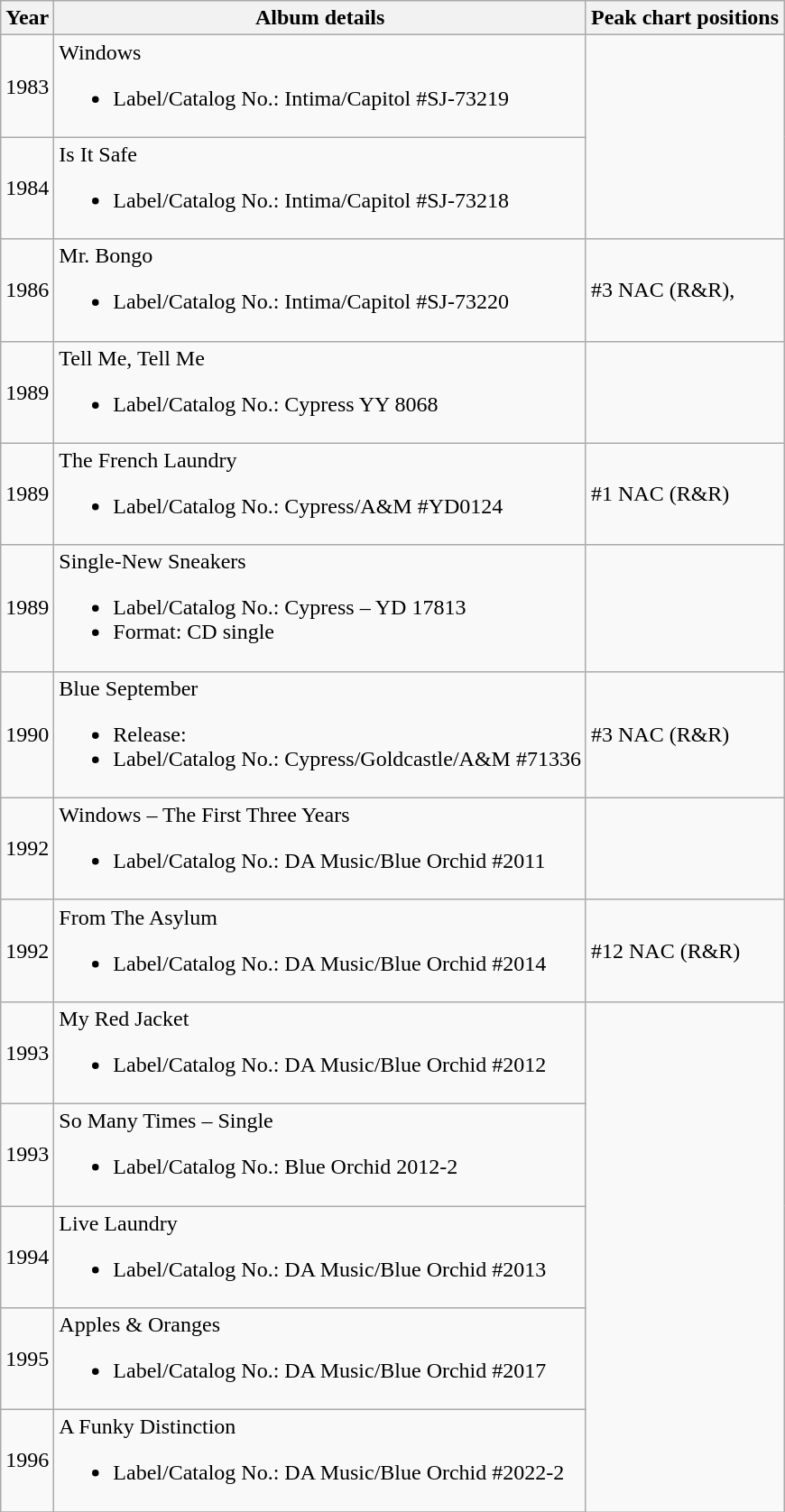<table class="wikitable">
<tr>
<th><strong>Year</strong></th>
<th><strong>Album details</strong></th>
<th><strong>Peak chart positions</strong></th>
</tr>
<tr>
<td>1983</td>
<td>Windows<br><ul><li>Label/Catalog No.: Intima/Capitol #SJ-73219</li></ul></td>
</tr>
<tr>
<td>1984</td>
<td>Is It Safe<br><ul><li>Label/Catalog No.: Intima/Capitol #SJ-73218</li></ul></td>
</tr>
<tr>
<td>1986</td>
<td>Mr. Bongo<br><ul><li>Label/Catalog No.: Intima/Capitol #SJ-73220</li></ul></td>
<td>#3 NAC (R&R),</td>
</tr>
<tr>
<td>1989</td>
<td>Tell Me, Tell Me<br><ul><li>Label/Catalog No.: Cypress YY 8068</li></ul></td>
</tr>
<tr>
<td>1989</td>
<td>The French Laundry<br><ul><li>Label/Catalog No.: Cypress/A&M #YD0124</li></ul></td>
<td>#1 NAC (R&R)</td>
</tr>
<tr>
<td>1989</td>
<td>Single-New Sneakers<br><ul><li>Label/Catalog No.: Cypress – YD 17813</li><li>Format: CD single</li></ul></td>
</tr>
<tr>
<td>1990</td>
<td>Blue September<br><ul><li>Release:</li><li>Label/Catalog No.: Cypress/Goldcastle/A&M #71336</li></ul></td>
<td>#3 NAC (R&R)</td>
</tr>
<tr>
<td>1992</td>
<td>Windows – The First Three Years<br><ul><li>Label/Catalog No.: DA Music/Blue Orchid #2011</li></ul></td>
</tr>
<tr>
<td>1992</td>
<td>From The Asylum<br><ul><li>Label/Catalog No.: DA Music/Blue Orchid #2014</li></ul></td>
<td>#12 NAC (R&R)</td>
</tr>
<tr>
<td>1993</td>
<td>My Red Jacket<br><ul><li>Label/Catalog No.: DA Music/Blue Orchid #2012</li></ul></td>
</tr>
<tr>
<td>1993</td>
<td>So Many Times – Single<br><ul><li>Label/Catalog No.: Blue Orchid 2012-2</li></ul></td>
</tr>
<tr>
<td>1994</td>
<td>Live Laundry<br><ul><li>Label/Catalog No.: DA Music/Blue Orchid #2013</li></ul></td>
</tr>
<tr>
<td>1995</td>
<td>Apples & Oranges<br><ul><li>Label/Catalog No.: DA Music/Blue Orchid #2017</li></ul></td>
</tr>
<tr>
<td>1996</td>
<td>A Funky Distinction<br><ul><li>Label/Catalog No.: DA Music/Blue Orchid #2022-2</li></ul></td>
</tr>
<tr>
</tr>
</table>
